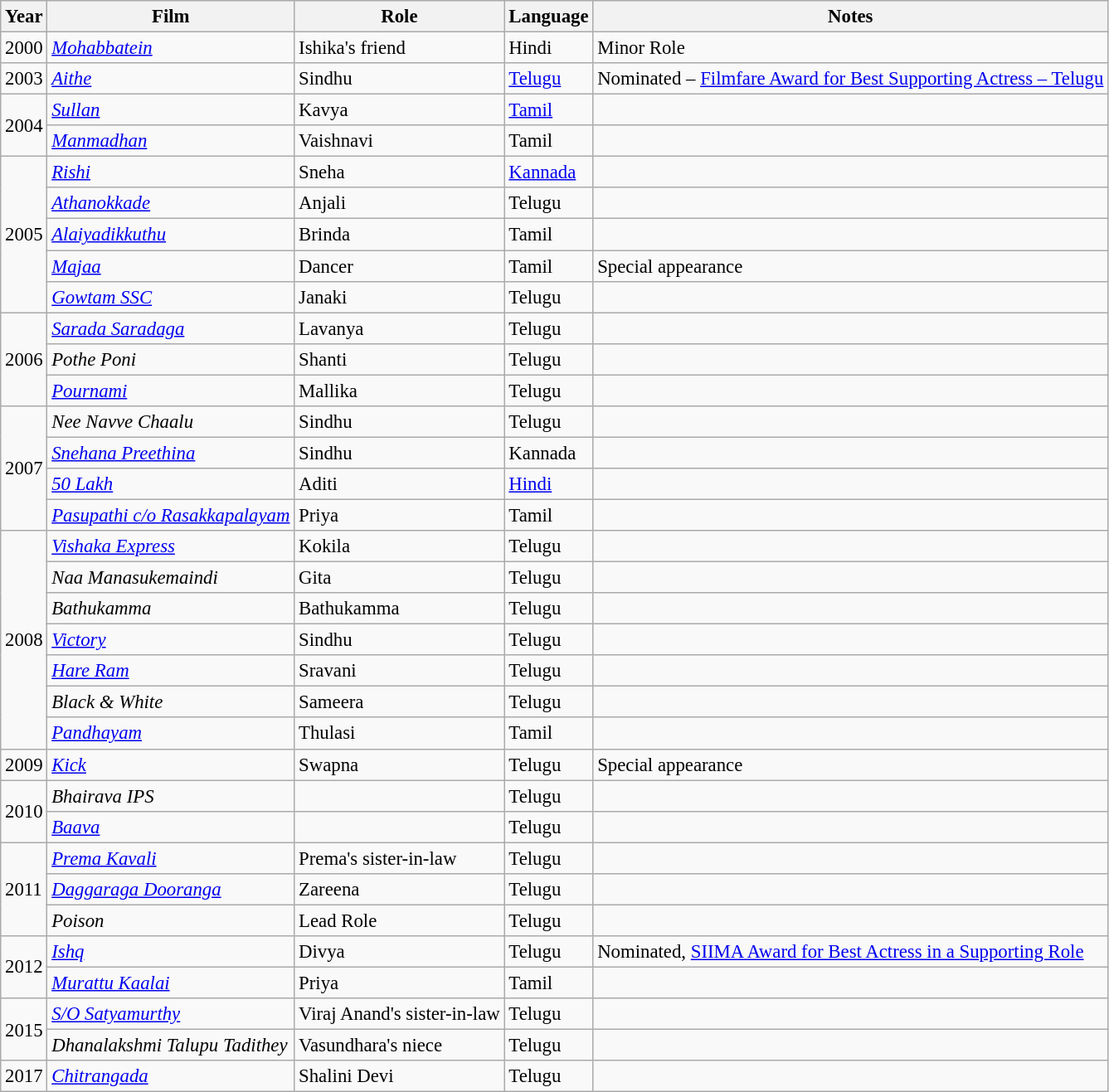<table class="wikitable" style="font-size:95%;">
<tr>
<th>Year</th>
<th>Film</th>
<th>Role</th>
<th>Language</th>
<th>Notes</th>
</tr>
<tr>
<td rowspan="1">2000</td>
<td><em><a href='#'>Mohabbatein</a></em></td>
<td>Ishika's friend</td>
<td>Hindi</td>
<td>Minor Role</td>
</tr>
<tr>
<td rowspan="1">2003</td>
<td><em><a href='#'>Aithe</a></em></td>
<td>Sindhu</td>
<td><a href='#'>Telugu</a></td>
<td>Nominated – <a href='#'>Filmfare Award for Best Supporting Actress – Telugu</a></td>
</tr>
<tr>
<td rowspan="2">2004</td>
<td><em><a href='#'>Sullan</a></em></td>
<td>Kavya</td>
<td><a href='#'>Tamil</a></td>
<td></td>
</tr>
<tr>
<td><em><a href='#'>Manmadhan</a></em></td>
<td>Vaishnavi</td>
<td>Tamil</td>
<td></td>
</tr>
<tr>
<td rowspan="5">2005</td>
<td><em><a href='#'>Rishi</a></em></td>
<td>Sneha</td>
<td><a href='#'>Kannada</a></td>
<td></td>
</tr>
<tr>
<td><em><a href='#'>Athanokkade</a></em></td>
<td>Anjali</td>
<td>Telugu</td>
<td></td>
</tr>
<tr>
<td><em><a href='#'>Alaiyadikkuthu</a></em></td>
<td>Brinda</td>
<td>Tamil</td>
<td></td>
</tr>
<tr>
<td><em><a href='#'>Majaa</a></em></td>
<td>Dancer</td>
<td>Tamil</td>
<td>Special appearance</td>
</tr>
<tr>
<td><em><a href='#'>Gowtam SSC</a></em></td>
<td>Janaki</td>
<td>Telugu</td>
<td></td>
</tr>
<tr>
<td rowspan="3">2006</td>
<td><em><a href='#'>Sarada Saradaga</a></em></td>
<td>Lavanya</td>
<td>Telugu</td>
<td></td>
</tr>
<tr>
<td><em>Pothe Poni</em></td>
<td>Shanti</td>
<td>Telugu</td>
<td></td>
</tr>
<tr>
<td><em><a href='#'>Pournami</a></em></td>
<td>Mallika</td>
<td>Telugu</td>
<td></td>
</tr>
<tr>
<td rowspan="4">2007</td>
<td><em>Nee Navve Chaalu</em></td>
<td>Sindhu</td>
<td>Telugu</td>
<td></td>
</tr>
<tr>
<td><em><a href='#'>Snehana Preethina</a></em></td>
<td>Sindhu</td>
<td>Kannada</td>
<td></td>
</tr>
<tr>
<td><em><a href='#'>50 Lakh</a></em></td>
<td>Aditi</td>
<td><a href='#'>Hindi</a></td>
<td></td>
</tr>
<tr>
<td><em><a href='#'>Pasupathi c/o Rasakkapalayam</a></em></td>
<td>Priya</td>
<td>Tamil</td>
<td></td>
</tr>
<tr>
<td rowspan="7">2008</td>
<td><em><a href='#'>Vishaka Express</a></em></td>
<td>Kokila</td>
<td>Telugu</td>
<td></td>
</tr>
<tr>
<td><em>Naa Manasukemaindi</em></td>
<td>Gita</td>
<td>Telugu</td>
<td></td>
</tr>
<tr>
<td><em>Bathukamma</em></td>
<td>Bathukamma</td>
<td>Telugu</td>
<td></td>
</tr>
<tr>
<td><em><a href='#'>Victory</a></em></td>
<td>Sindhu</td>
<td>Telugu</td>
<td></td>
</tr>
<tr>
<td><em><a href='#'>Hare Ram</a></em></td>
<td>Sravani</td>
<td>Telugu</td>
<td></td>
</tr>
<tr>
<td><em>Black & White</em></td>
<td>Sameera</td>
<td>Telugu</td>
<td></td>
</tr>
<tr>
<td><em><a href='#'>Pandhayam</a></em></td>
<td>Thulasi</td>
<td>Tamil</td>
<td></td>
</tr>
<tr>
<td rowspan="1">2009</td>
<td><em><a href='#'>Kick</a></em></td>
<td>Swapna</td>
<td>Telugu</td>
<td>Special appearance</td>
</tr>
<tr>
<td rowspan="2">2010</td>
<td><em>Bhairava IPS</em></td>
<td></td>
<td>Telugu</td>
<td></td>
</tr>
<tr>
<td><em><a href='#'>Baava</a></em></td>
<td></td>
<td>Telugu</td>
<td></td>
</tr>
<tr>
<td rowspan="3">2011</td>
<td><em><a href='#'>Prema Kavali</a></em></td>
<td>Prema's sister-in-law</td>
<td>Telugu</td>
<td></td>
</tr>
<tr>
<td><em><a href='#'>Daggaraga Dooranga</a></em></td>
<td>Zareena</td>
<td>Telugu</td>
<td></td>
</tr>
<tr>
<td><em>Poison</em></td>
<td>Lead Role</td>
<td>Telugu</td>
<td></td>
</tr>
<tr>
<td rowspan="2">2012</td>
<td><em><a href='#'>Ishq</a></em></td>
<td>Divya</td>
<td>Telugu</td>
<td>Nominated, <a href='#'>SIIMA Award for Best Actress in a Supporting Role</a></td>
</tr>
<tr>
<td><em><a href='#'>Murattu Kaalai</a></em></td>
<td>Priya</td>
<td>Tamil</td>
<td></td>
</tr>
<tr>
<td rowspan="2">2015</td>
<td><em><a href='#'>S/O Satyamurthy</a></em></td>
<td>Viraj Anand's sister-in-law</td>
<td>Telugu</td>
<td></td>
</tr>
<tr>
<td><em>Dhanalakshmi Talupu Tadithey</em></td>
<td>Vasundhara's niece</td>
<td>Telugu</td>
<td></td>
</tr>
<tr>
<td rowspan="1">2017</td>
<td><em><a href='#'>Chitrangada</a></em></td>
<td>Shalini Devi</td>
<td>Telugu</td>
<td></td>
</tr>
</table>
